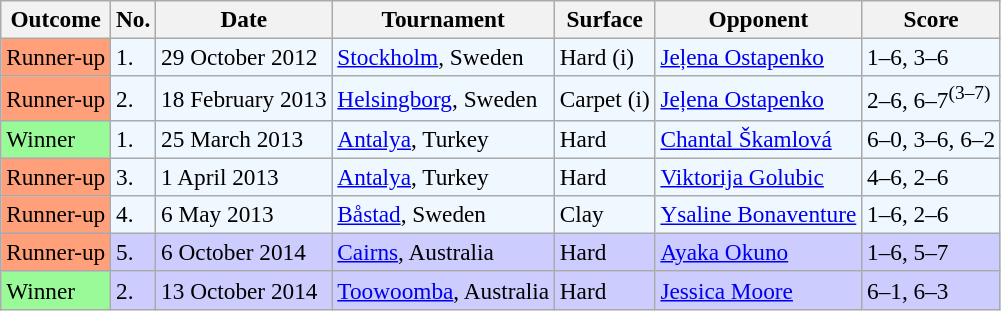<table class="sortable wikitable" style=font-size:97%>
<tr>
<th>Outcome</th>
<th>No.</th>
<th>Date</th>
<th>Tournament</th>
<th>Surface</th>
<th>Opponent</th>
<th>Score</th>
</tr>
<tr style="background:#f0f8ff;">
<td style="background:#ffa07a;">Runner-up</td>
<td>1.</td>
<td>29 October 2012</td>
<td><a href='#'>Stockholm</a>, Sweden</td>
<td>Hard (i)</td>
<td> <a href='#'>Jeļena Ostapenko</a></td>
<td>1–6, 3–6</td>
</tr>
<tr style="background:#f0f8ff;">
<td style="background:#ffa07a;">Runner-up</td>
<td>2.</td>
<td>18 February 2013</td>
<td><a href='#'>Helsingborg</a>, Sweden</td>
<td>Carpet (i)</td>
<td> <a href='#'>Jeļena Ostapenko</a></td>
<td>2–6, 6–7<sup>(3–7)</sup></td>
</tr>
<tr style="background:#f0f8ff;">
<td style="background:#98fb98;">Winner</td>
<td>1.</td>
<td>25 March 2013</td>
<td><a href='#'>Antalya</a>, Turkey</td>
<td>Hard</td>
<td> <a href='#'>Chantal Škamlová</a></td>
<td>6–0, 3–6, 6–2</td>
</tr>
<tr style="background:#f0f8ff;">
<td style="background:#ffa07a;">Runner-up</td>
<td>3.</td>
<td>1 April 2013</td>
<td><a href='#'>Antalya</a>, Turkey</td>
<td>Hard</td>
<td> <a href='#'>Viktorija Golubic</a></td>
<td>4–6, 2–6</td>
</tr>
<tr style="background:#f0f8ff;">
<td style="background:#ffa07a;">Runner-up</td>
<td>4.</td>
<td>6 May 2013</td>
<td><a href='#'>Båstad</a>, Sweden</td>
<td>Clay</td>
<td> <a href='#'>Ysaline Bonaventure</a></td>
<td>1–6, 2–6</td>
</tr>
<tr style="background:#ccccff;">
<td style="background:#ffa07a;">Runner-up</td>
<td>5.</td>
<td>6 October 2014</td>
<td><a href='#'>Cairns</a>, Australia</td>
<td>Hard</td>
<td> <a href='#'>Ayaka Okuno</a></td>
<td>1–6, 5–7</td>
</tr>
<tr style="background:#ccccff;">
<td style="background:#98fb98;">Winner</td>
<td>2.</td>
<td>13 October 2014</td>
<td><a href='#'>Toowoomba</a>, Australia</td>
<td>Hard</td>
<td> <a href='#'>Jessica Moore</a></td>
<td>6–1, 6–3</td>
</tr>
</table>
